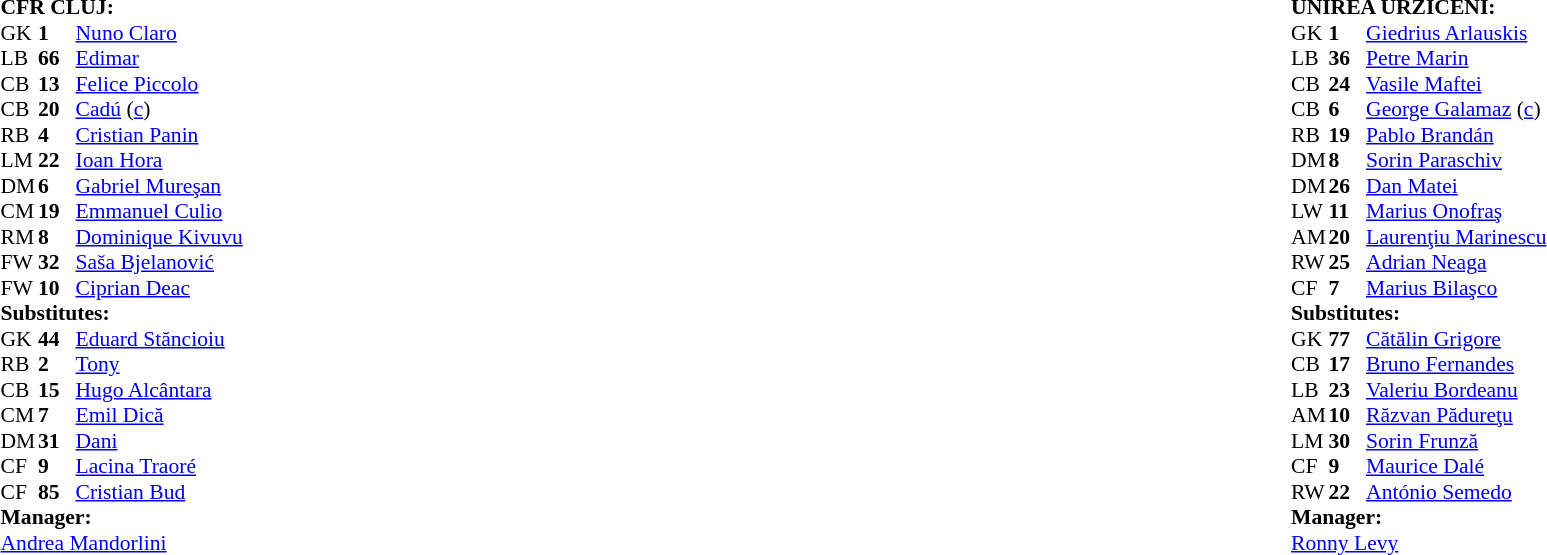<table width="100%">
<tr>
<td valign="top" width="50%"><br><table style="font-size: 90%" cellspacing="0" cellpadding="0">
<tr>
<td colspan="4"><strong>CFR CLUJ:</strong></td>
</tr>
<tr>
<th width=25></th>
<th width=25></th>
</tr>
<tr>
<td>GK</td>
<td><strong>1</strong></td>
<td> <a href='#'>Nuno Claro</a></td>
</tr>
<tr>
<td>LB</td>
<td><strong>66</strong></td>
<td> <a href='#'>Edimar</a></td>
<td></td>
<td></td>
</tr>
<tr>
<td>CB</td>
<td><strong>13</strong></td>
<td> <a href='#'>Felice Piccolo</a></td>
</tr>
<tr>
<td>CB</td>
<td><strong>20</strong></td>
<td> <a href='#'>Cadú</a> (<a href='#'>c</a>)</td>
</tr>
<tr>
<td>RB</td>
<td><strong>4</strong></td>
<td> <a href='#'>Cristian Panin</a></td>
</tr>
<tr>
<td>LM</td>
<td><strong>22</strong></td>
<td> <a href='#'>Ioan Hora</a></td>
<td></td>
<td></td>
</tr>
<tr>
<td>DM</td>
<td><strong>6</strong></td>
<td> <a href='#'>Gabriel Mureşan</a></td>
<td></td>
</tr>
<tr>
<td>CM</td>
<td><strong>19</strong></td>
<td> <a href='#'>Emmanuel Culio</a></td>
</tr>
<tr>
<td>RM</td>
<td><strong>8</strong></td>
<td> <a href='#'>Dominique Kivuvu</a></td>
<td></td>
<td></td>
</tr>
<tr>
<td>FW</td>
<td><strong>32</strong></td>
<td> <a href='#'>Saša Bjelanović</a></td>
</tr>
<tr>
<td>FW</td>
<td><strong>10</strong></td>
<td> <a href='#'>Ciprian Deac</a></td>
</tr>
<tr>
<td colspan=3><strong>Substitutes:</strong></td>
</tr>
<tr>
<td>GK</td>
<td><strong>44</strong></td>
<td> <a href='#'>Eduard Stăncioiu</a></td>
</tr>
<tr>
<td>RB</td>
<td><strong>2</strong></td>
<td> <a href='#'>Tony</a></td>
<td></td>
<td></td>
</tr>
<tr>
<td>CB</td>
<td><strong>15</strong></td>
<td> <a href='#'>Hugo Alcântara</a></td>
</tr>
<tr>
<td>CM</td>
<td><strong>7</strong></td>
<td> <a href='#'>Emil Dică</a></td>
<td></td>
<td></td>
</tr>
<tr>
<td>DM</td>
<td><strong>31</strong></td>
<td> <a href='#'>Dani</a></td>
</tr>
<tr>
<td>CF</td>
<td><strong>9</strong></td>
<td> <a href='#'>Lacina Traoré</a></td>
<td></td>
<td></td>
</tr>
<tr>
<td>CF</td>
<td><strong>85</strong></td>
<td> <a href='#'>Cristian Bud</a></td>
</tr>
<tr>
<td colspan=3><strong>Manager:</strong></td>
</tr>
<tr>
<td colspan=4> <a href='#'>Andrea Mandorlini</a></td>
</tr>
</table>
</td>
<td valign="top"></td>
<td style="vertical-align:top; width:50%;"><br><table style="font-size: 90%" cellspacing="0" cellpadding="0" align=center>
<tr>
<td colspan="4"><strong>UNIREA URZICENI:</strong></td>
</tr>
<tr>
<th width=25></th>
<th width=25></th>
</tr>
<tr>
<td>GK</td>
<td><strong>1</strong></td>
<td> <a href='#'>Giedrius Arlauskis</a></td>
<td></td>
</tr>
<tr>
<td>LB</td>
<td><strong>36</strong></td>
<td> <a href='#'>Petre Marin</a></td>
</tr>
<tr>
<td>CB</td>
<td><strong>24</strong></td>
<td> <a href='#'>Vasile Maftei</a></td>
</tr>
<tr>
<td>CB</td>
<td><strong>6</strong></td>
<td> <a href='#'>George Galamaz</a> (<a href='#'>c</a>)</td>
<td></td>
</tr>
<tr>
<td>RB</td>
<td><strong>19</strong></td>
<td> <a href='#'>Pablo Brandán</a></td>
</tr>
<tr>
<td>DM</td>
<td><strong>8</strong></td>
<td> <a href='#'>Sorin Paraschiv</a></td>
<td></td>
</tr>
<tr>
<td>DM</td>
<td><strong>26</strong></td>
<td> <a href='#'>Dan Matei</a></td>
<td></td>
<td></td>
</tr>
<tr>
<td>LW</td>
<td><strong>11</strong></td>
<td> <a href='#'>Marius Onofraş</a></td>
<td></td>
<td></td>
</tr>
<tr>
<td>AM</td>
<td><strong>20</strong></td>
<td> <a href='#'>Laurenţiu Marinescu</a></td>
</tr>
<tr>
<td>RW</td>
<td><strong>25</strong></td>
<td> <a href='#'>Adrian Neaga</a></td>
<td></td>
<td></td>
</tr>
<tr>
<td>CF</td>
<td><strong>7</strong></td>
<td> <a href='#'>Marius Bilaşco</a></td>
</tr>
<tr>
<td colspan=3><strong>Substitutes:</strong></td>
</tr>
<tr>
<td>GK</td>
<td><strong>77</strong></td>
<td> <a href='#'>Cătălin Grigore</a></td>
</tr>
<tr>
<td>CB</td>
<td><strong>17</strong></td>
<td> <a href='#'>Bruno Fernandes</a></td>
</tr>
<tr>
<td>LB</td>
<td><strong>23</strong></td>
<td> <a href='#'>Valeriu Bordeanu</a></td>
</tr>
<tr>
<td>AM</td>
<td><strong>10</strong></td>
<td> <a href='#'>Răzvan Pădureţu</a></td>
<td></td>
<td></td>
</tr>
<tr>
<td>LM</td>
<td><strong>30</strong></td>
<td> <a href='#'>Sorin Frunză</a></td>
</tr>
<tr>
<td>CF</td>
<td><strong>9</strong></td>
<td> <a href='#'>Maurice Dalé</a></td>
<td></td>
<td></td>
</tr>
<tr>
<td>RW</td>
<td><strong>22</strong></td>
<td> <a href='#'>António Semedo</a></td>
<td></td>
<td></td>
</tr>
<tr>
<td colspan=3><strong>Manager:</strong></td>
</tr>
<tr>
<td colspan=4> <a href='#'>Ronny Levy</a></td>
</tr>
</table>
</td>
</tr>
<tr>
</tr>
</table>
